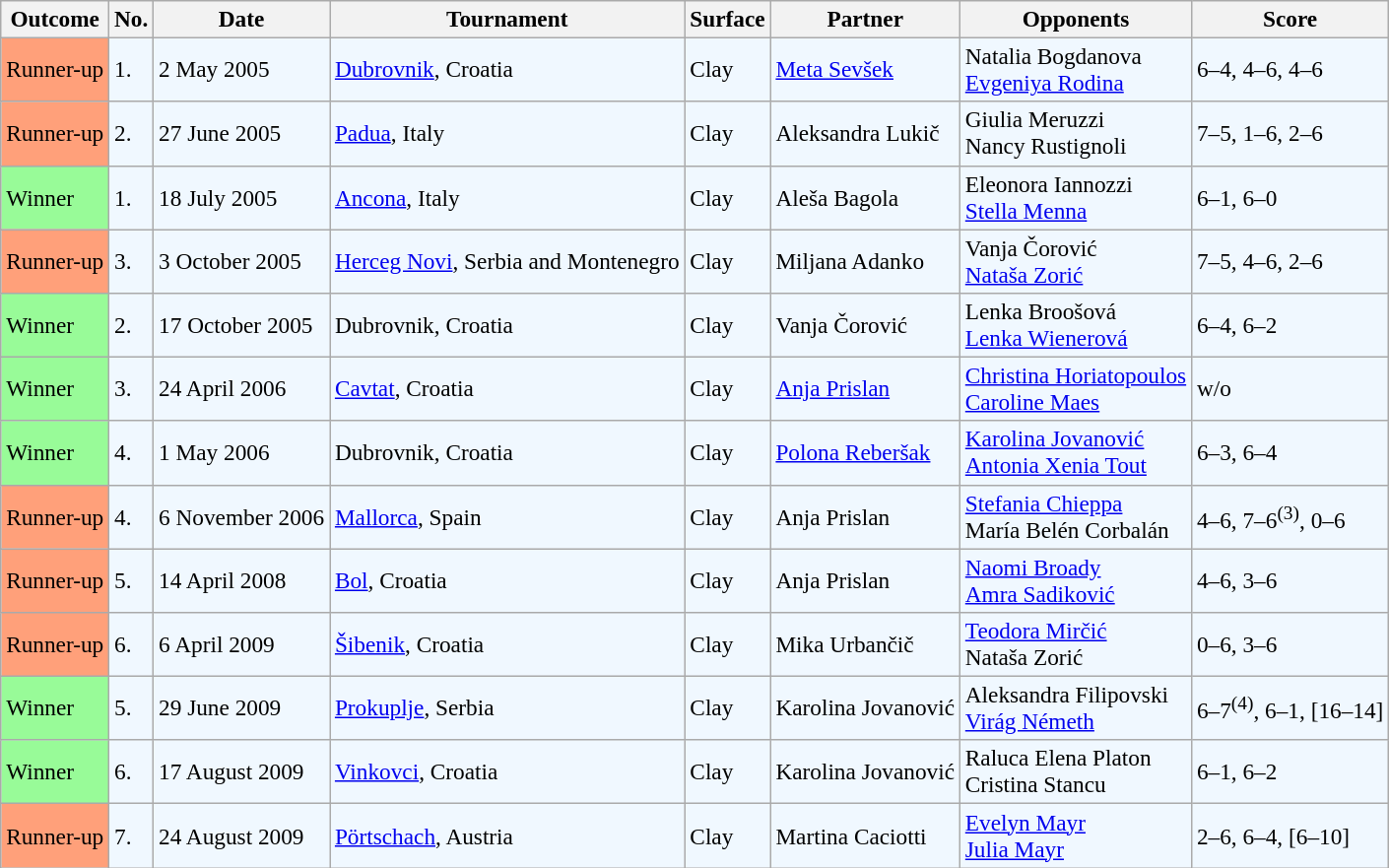<table class="sortable wikitable" style=font-size:97%>
<tr>
<th>Outcome</th>
<th>No.</th>
<th>Date</th>
<th>Tournament</th>
<th>Surface</th>
<th>Partner</th>
<th>Opponents</th>
<th>Score</th>
</tr>
<tr style="background:#f0f8ff;">
<td style="background:#ffa07a;">Runner-up</td>
<td>1.</td>
<td>2 May 2005</td>
<td><a href='#'>Dubrovnik</a>, Croatia</td>
<td>Clay</td>
<td> <a href='#'>Meta Sevšek</a></td>
<td> Natalia Bogdanova <br>  <a href='#'>Evgeniya Rodina</a></td>
<td>6–4, 4–6, 4–6</td>
</tr>
<tr style="background:#f0f8ff;">
<td style="background:#ffa07a;">Runner-up</td>
<td>2.</td>
<td>27 June 2005</td>
<td><a href='#'>Padua</a>, Italy</td>
<td>Clay</td>
<td> Aleksandra Lukič</td>
<td> Giulia Meruzzi <br>  Nancy Rustignoli</td>
<td>7–5, 1–6, 2–6</td>
</tr>
<tr style="background:#f0f8ff;">
<td style="background:#98fb98;">Winner</td>
<td>1.</td>
<td>18 July 2005</td>
<td><a href='#'>Ancona</a>, Italy</td>
<td>Clay</td>
<td> Aleša Bagola</td>
<td> Eleonora Iannozzi <br>  <a href='#'>Stella Menna</a></td>
<td>6–1, 6–0</td>
</tr>
<tr style="background:#f0f8ff;">
<td style="background:#ffa07a;">Runner-up</td>
<td>3.</td>
<td>3 October 2005</td>
<td><a href='#'>Herceg Novi</a>, Serbia and Montenegro</td>
<td>Clay</td>
<td> Miljana Adanko</td>
<td> Vanja Čorović <br>  <a href='#'>Nataša Zorić</a></td>
<td>7–5, 4–6, 2–6</td>
</tr>
<tr style="background:#f0f8ff;">
<td style="background:#98fb98;">Winner</td>
<td>2.</td>
<td>17 October 2005</td>
<td>Dubrovnik, Croatia</td>
<td>Clay</td>
<td> Vanja Čorović</td>
<td> Lenka Broošová <br>  <a href='#'>Lenka Wienerová</a></td>
<td>6–4, 6–2</td>
</tr>
<tr style="background:#f0f8ff;">
<td style="background:#98fb98;">Winner</td>
<td>3.</td>
<td>24 April 2006</td>
<td><a href='#'>Cavtat</a>, Croatia</td>
<td>Clay</td>
<td> <a href='#'>Anja Prislan</a></td>
<td> <a href='#'>Christina Horiatopoulos</a> <br>  <a href='#'>Caroline Maes</a></td>
<td>w/o</td>
</tr>
<tr style="background:#f0f8ff;">
<td style="background:#98fb98;">Winner</td>
<td>4.</td>
<td>1 May 2006</td>
<td>Dubrovnik, Croatia</td>
<td>Clay</td>
<td> <a href='#'>Polona Reberšak</a></td>
<td> <a href='#'>Karolina Jovanović</a> <br>  <a href='#'>Antonia Xenia Tout</a></td>
<td>6–3, 6–4</td>
</tr>
<tr style="background:#f0f8ff;">
<td style="background:#ffa07a;">Runner-up</td>
<td>4.</td>
<td>6 November 2006</td>
<td><a href='#'>Mallorca</a>, Spain</td>
<td>Clay</td>
<td> Anja Prislan</td>
<td> <a href='#'>Stefania Chieppa</a> <br>  María Belén Corbalán</td>
<td>4–6, 7–6<sup>(3)</sup>, 0–6</td>
</tr>
<tr style="background:#f0f8ff;">
<td style="background:#ffa07a;">Runner-up</td>
<td>5.</td>
<td>14 April 2008</td>
<td><a href='#'>Bol</a>, Croatia</td>
<td>Clay</td>
<td> Anja Prislan</td>
<td> <a href='#'>Naomi Broady</a> <br>  <a href='#'>Amra Sadiković</a></td>
<td>4–6, 3–6</td>
</tr>
<tr style="background:#f0f8ff;">
<td style="background:#ffa07a;">Runner-up</td>
<td>6.</td>
<td>6 April 2009</td>
<td><a href='#'>Šibenik</a>, Croatia</td>
<td>Clay</td>
<td> Mika Urbančič</td>
<td> <a href='#'>Teodora Mirčić</a> <br>  Nataša Zorić</td>
<td>0–6, 3–6</td>
</tr>
<tr style="background:#f0f8ff;">
<td style="background:#98fb98;">Winner</td>
<td>5.</td>
<td>29 June 2009</td>
<td><a href='#'>Prokuplje</a>, Serbia</td>
<td>Clay</td>
<td> Karolina Jovanović</td>
<td> Aleksandra Filipovski <br>  <a href='#'>Virág Németh</a></td>
<td>6–7<sup>(4)</sup>, 6–1, [16–14]</td>
</tr>
<tr style="background:#f0f8ff;">
<td style="background:#98fb98;">Winner</td>
<td>6.</td>
<td>17 August 2009</td>
<td><a href='#'>Vinkovci</a>, Croatia</td>
<td>Clay</td>
<td> Karolina Jovanović</td>
<td> Raluca Elena Platon <br>  Cristina Stancu</td>
<td>6–1, 6–2</td>
</tr>
<tr style="background:#f0f8ff;">
<td style="background:#ffa07a;">Runner-up</td>
<td>7.</td>
<td>24 August 2009</td>
<td><a href='#'>Pörtschach</a>, Austria</td>
<td>Clay</td>
<td> Martina Caciotti</td>
<td> <a href='#'>Evelyn Mayr</a> <br>  <a href='#'>Julia Mayr</a></td>
<td>2–6, 6–4, [6–10]</td>
</tr>
</table>
